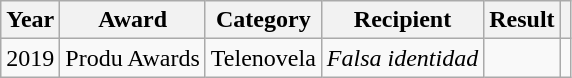<table class="wikitable plainrowheaders">
<tr>
<th scope="col">Year</th>
<th scope="col">Award</th>
<th scope="col">Category</th>
<th scope="col">Recipient</th>
<th scope="col">Result</th>
<th scope="col"></th>
</tr>
<tr>
<td>2019</td>
<td>Produ Awards</td>
<td>Telenovela</td>
<td><em>Falsa identidad</em></td>
<td></td>
<td></td>
</tr>
</table>
